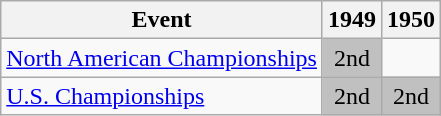<table class="wikitable">
<tr>
<th>Event</th>
<th>1949</th>
<th>1950</th>
</tr>
<tr>
<td><a href='#'>North American Championships</a></td>
<td align="center" bgcolor="silver">2nd</td>
<td></td>
</tr>
<tr>
<td><a href='#'>U.S. Championships</a></td>
<td align="center" bgcolor="silver">2nd</td>
<td align="center" bgcolor="silver">2nd</td>
</tr>
</table>
